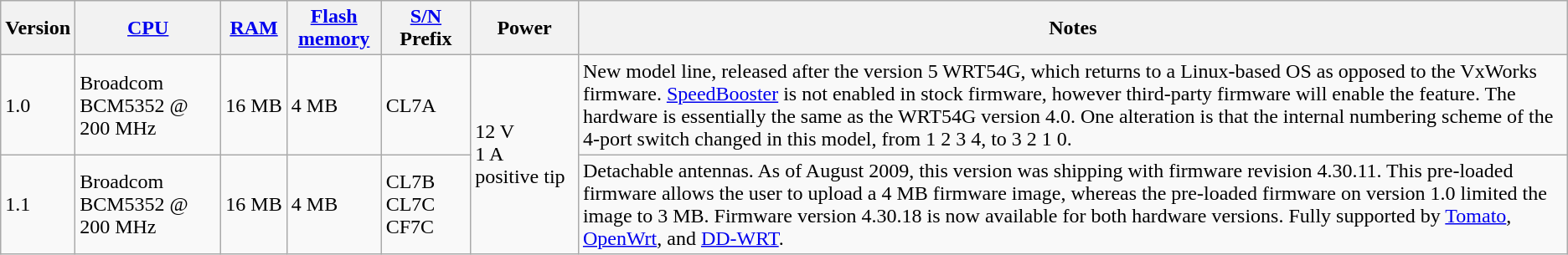<table class="wikitable sortable">
<tr>
<th>Version</th>
<th><a href='#'>CPU</a></th>
<th><a href='#'>RAM</a></th>
<th><a href='#'>Flash memory</a></th>
<th><a href='#'>S/N</a> Prefix</th>
<th>Power</th>
<th>Notes</th>
</tr>
<tr>
<td>1.0</td>
<td>Broadcom BCM5352 @ 200 MHz</td>
<td>16 MB</td>
<td>4 MB</td>
<td>CL7A</td>
<td rowspan="2">12 V<br> 1 A positive tip</td>
<td>New model line, released after the version 5 WRT54G, which returns to a Linux-based OS as opposed to the VxWorks firmware. <a href='#'>SpeedBooster</a> is not enabled in stock firmware, however third-party firmware will enable the feature. The hardware is essentially the same as the WRT54G version 4.0. One alteration is that the internal numbering scheme of the 4-port switch changed in this model, from 1 2 3 4, to 3 2 1 0.</td>
</tr>
<tr>
<td>1.1</td>
<td>Broadcom BCM5352 @ 200 MHz</td>
<td>16 MB</td>
<td>4 MB</td>
<td>CL7B CL7C CF7C</td>
<td>Detachable antennas. As of August 2009, this version was shipping with firmware revision 4.30.11.  This pre-loaded firmware allows the user to upload a 4 MB firmware image, whereas the pre-loaded firmware on version 1.0 limited the image to 3 MB. Firmware version 4.30.18 is now available for both hardware versions. Fully supported by <a href='#'>Tomato</a>, <a href='#'>OpenWrt</a>, and <a href='#'>DD-WRT</a>.</td>
</tr>
</table>
